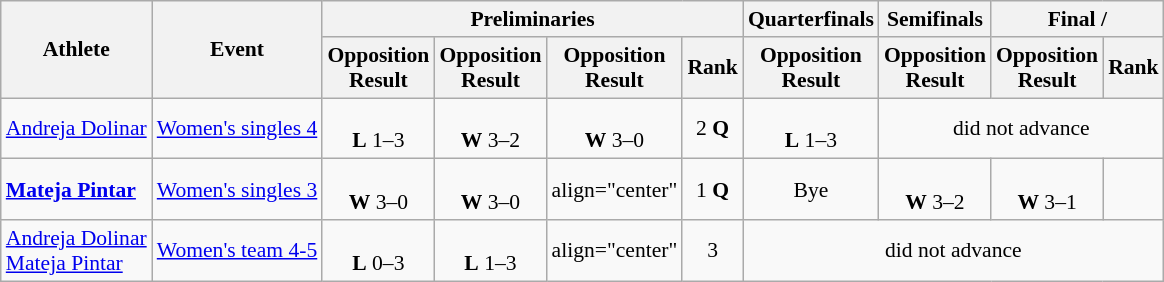<table class=wikitable style="font-size:90%">
<tr>
<th rowspan="2">Athlete</th>
<th rowspan="2">Event</th>
<th colspan="4">Preliminaries</th>
<th>Quarterfinals</th>
<th>Semifinals</th>
<th colspan="2">Final / </th>
</tr>
<tr>
<th>Opposition<br>Result</th>
<th>Opposition<br>Result</th>
<th>Opposition<br>Result</th>
<th>Rank</th>
<th>Opposition<br>Result</th>
<th>Opposition<br>Result</th>
<th>Opposition<br>Result</th>
<th>Rank</th>
</tr>
<tr>
<td><a href='#'>Andreja Dolinar</a></td>
<td><a href='#'>Women's singles 4</a></td>
<td align="center"><br><strong>L</strong> 1–3</td>
<td align="center"><br><strong>W</strong> 3–2</td>
<td align="center"><br><strong>W</strong> 3–0</td>
<td align="center">2 <strong>Q</strong></td>
<td align="center"><br><strong>L</strong> 1–3</td>
<td align="center" colspan="3">did not advance</td>
</tr>
<tr>
<td><strong><a href='#'>Mateja Pintar</a></strong></td>
<td><a href='#'>Women's singles 3</a></td>
<td align="center"><br><strong>W</strong> 3–0</td>
<td align="center"><br><strong>W</strong> 3–0</td>
<td>align="center" </td>
<td align="center">1 <strong>Q</strong></td>
<td align="center">Bye</td>
<td align="center"><br><strong>W</strong> 3–2</td>
<td align="center"><br><strong>W</strong> 3–1</td>
<td align="center"></td>
</tr>
<tr>
<td><a href='#'>Andreja Dolinar</a><br> <a href='#'>Mateja Pintar</a></td>
<td><a href='#'>Women's team 4-5</a></td>
<td align="center"><br><strong>L</strong> 0–3</td>
<td align="center"><br><strong>L</strong> 1–3</td>
<td>align="center" </td>
<td align="center">3</td>
<td align="center" colspan="4">did not advance</td>
</tr>
</table>
